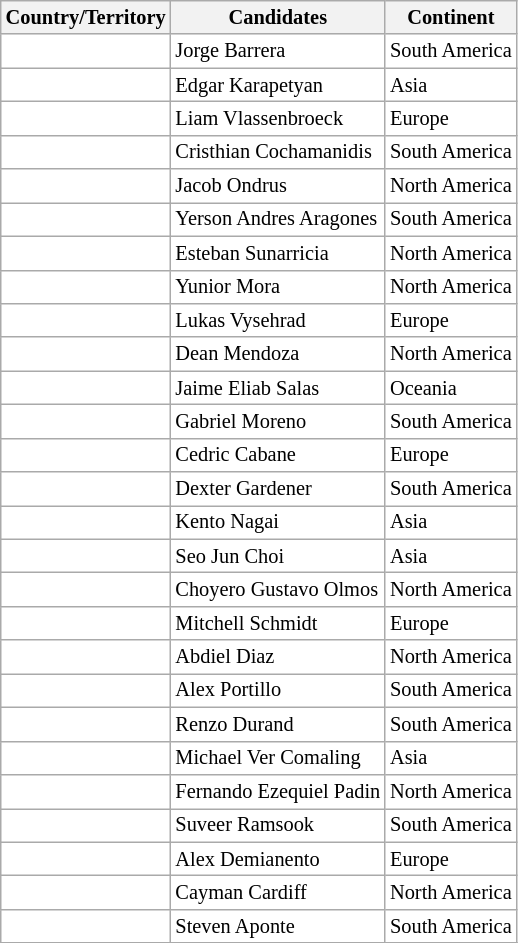<table class="wikitable" style="margin: 1em 1em 1em 0; background: #FFFFFF; font-size: 85%; text-align:left">
<tr>
<th>Country/Territory</th>
<th>Candidates</th>
<th>Continent</th>
</tr>
<tr>
<td></td>
<td>Jorge Barrera</td>
<td>South America</td>
</tr>
<tr>
<td></td>
<td>Edgar Karapetyan</td>
<td>Asia</td>
</tr>
<tr>
<td></td>
<td>Liam Vlassenbroeck</td>
<td>Europe</td>
</tr>
<tr>
<td></td>
<td>Cristhian Cochamanidis</td>
<td>South America</td>
</tr>
<tr>
<td></td>
<td>Jacob Ondrus</td>
<td>North America</td>
</tr>
<tr>
<td></td>
<td>Yerson Andres Aragones</td>
<td>South America</td>
</tr>
<tr>
<td></td>
<td>Esteban Sunarricia</td>
<td>North America</td>
</tr>
<tr>
<td></td>
<td>Yunior Mora</td>
<td>North America</td>
</tr>
<tr>
<td></td>
<td>Lukas Vysehrad</td>
<td>Europe</td>
</tr>
<tr>
<td></td>
<td>Dean Mendoza</td>
<td>North America</td>
</tr>
<tr>
<td></td>
<td>Jaime Eliab Salas</td>
<td>Oceania</td>
</tr>
<tr>
<td></td>
<td>Gabriel Moreno</td>
<td>South America</td>
</tr>
<tr>
<td></td>
<td>Cedric Cabane</td>
<td>Europe</td>
</tr>
<tr>
<td></td>
<td>Dexter Gardener</td>
<td>South America</td>
</tr>
<tr>
<td></td>
<td>Kento Nagai</td>
<td>Asia</td>
</tr>
<tr>
<td></td>
<td>Seo Jun Choi</td>
<td>Asia</td>
</tr>
<tr>
<td></td>
<td>Choyero Gustavo Olmos</td>
<td>North America</td>
</tr>
<tr>
<td></td>
<td>Mitchell Schmidt</td>
<td>Europe</td>
</tr>
<tr>
<td></td>
<td>Abdiel Diaz</td>
<td>North America</td>
</tr>
<tr>
<td></td>
<td>Alex Portillo</td>
<td>South America</td>
</tr>
<tr>
<td></td>
<td>Renzo Durand</td>
<td>South America</td>
</tr>
<tr>
<td></td>
<td>Michael Ver Comaling</td>
<td>Asia</td>
</tr>
<tr>
<td></td>
<td>Fernando Ezequiel Padin</td>
<td>North America</td>
</tr>
<tr>
<td></td>
<td>Suveer Ramsook</td>
<td>South America</td>
</tr>
<tr>
<td></td>
<td>Alex Demianento</td>
<td>Europe</td>
</tr>
<tr>
<td></td>
<td>Cayman Cardiff</td>
<td>North America</td>
</tr>
<tr>
<td></td>
<td>Steven Aponte</td>
<td>South America</td>
</tr>
<tr>
</tr>
</table>
